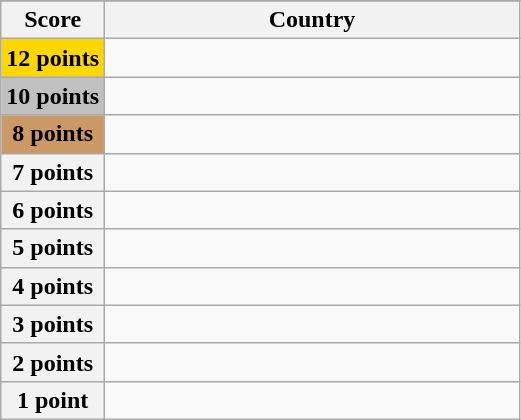<table class="wikitable">
<tr>
</tr>
<tr>
<th scope="col" width="20%">Score</th>
<th scope="col">Country</th>
</tr>
<tr>
<th scope="row" style="background:gold">12 points</th>
<td></td>
</tr>
<tr>
<th scope="row" style="background:silver">10 points</th>
<td></td>
</tr>
<tr>
<th scope="row" style="background:#CC9966">8 points</th>
<td></td>
</tr>
<tr>
<th scope="row">7 points</th>
<td></td>
</tr>
<tr>
<th scope="row">6 points</th>
<td></td>
</tr>
<tr>
<th scope="row">5 points</th>
<td></td>
</tr>
<tr>
<th scope="row">4 points</th>
<td></td>
</tr>
<tr>
<th scope="row">3 points</th>
<td></td>
</tr>
<tr>
<th scope="row">2 points</th>
<td></td>
</tr>
<tr>
<th scope="row">1 point</th>
<td></td>
</tr>
</table>
